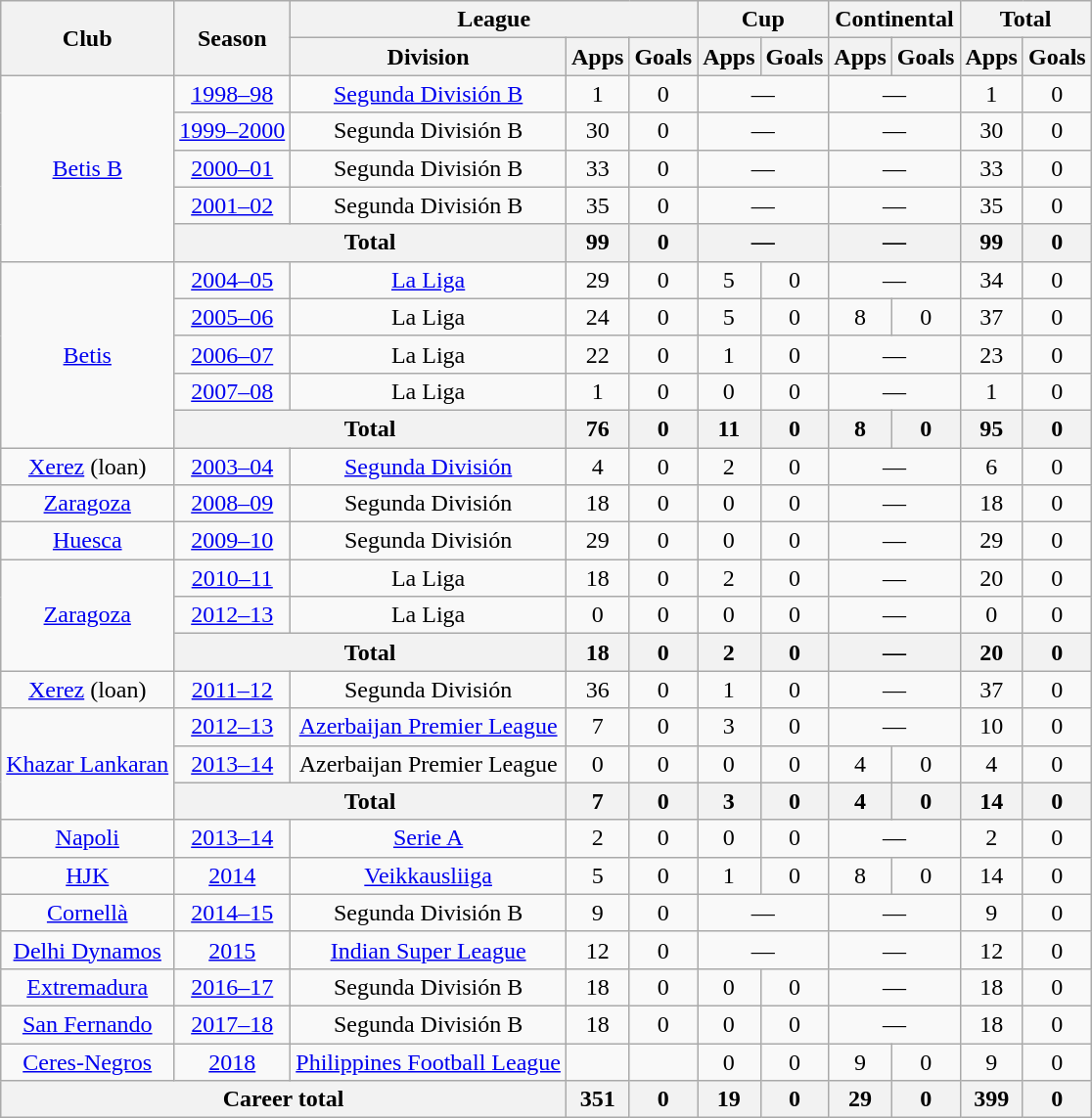<table class="wikitable" style="text-align: center;">
<tr>
<th rowspan="2">Club</th>
<th rowspan="2">Season</th>
<th colspan="3">League</th>
<th colspan="2">Cup</th>
<th colspan="2">Continental</th>
<th colspan="2">Total</th>
</tr>
<tr>
<th>Division</th>
<th>Apps</th>
<th>Goals</th>
<th>Apps</th>
<th>Goals</th>
<th>Apps</th>
<th>Goals</th>
<th>Apps</th>
<th>Goals</th>
</tr>
<tr>
<td rowspan="5"><a href='#'>Betis B</a></td>
<td><a href='#'>1998–98</a></td>
<td><a href='#'>Segunda División B</a></td>
<td>1</td>
<td>0</td>
<td colspan="2">—</td>
<td colspan="2">—</td>
<td>1</td>
<td>0</td>
</tr>
<tr>
<td><a href='#'>1999–2000</a></td>
<td>Segunda División B</td>
<td>30</td>
<td>0</td>
<td colspan="2">—</td>
<td colspan="2">—</td>
<td>30</td>
<td>0</td>
</tr>
<tr>
<td><a href='#'>2000–01</a></td>
<td>Segunda División B</td>
<td>33</td>
<td>0</td>
<td colspan="2">—</td>
<td colspan="2">—</td>
<td>33</td>
<td>0</td>
</tr>
<tr>
<td><a href='#'>2001–02</a></td>
<td>Segunda División B</td>
<td>35</td>
<td>0</td>
<td colspan="2">—</td>
<td colspan="2">—</td>
<td>35</td>
<td>0</td>
</tr>
<tr>
<th colspan="2">Total</th>
<th>99</th>
<th>0</th>
<th colspan="2">—</th>
<th colspan="2">—</th>
<th>99</th>
<th>0</th>
</tr>
<tr>
<td rowspan="5"><a href='#'>Betis</a></td>
<td><a href='#'>2004–05</a></td>
<td><a href='#'>La Liga</a></td>
<td>29</td>
<td>0</td>
<td>5</td>
<td>0</td>
<td colspan="2">—</td>
<td>34</td>
<td>0</td>
</tr>
<tr>
<td><a href='#'>2005–06</a></td>
<td>La Liga</td>
<td>24</td>
<td>0</td>
<td>5</td>
<td>0</td>
<td>8</td>
<td>0</td>
<td>37</td>
<td>0</td>
</tr>
<tr>
<td><a href='#'>2006–07</a></td>
<td>La Liga</td>
<td>22</td>
<td>0</td>
<td>1</td>
<td>0</td>
<td colspan="2">—</td>
<td>23</td>
<td>0</td>
</tr>
<tr>
<td><a href='#'>2007–08</a></td>
<td>La Liga</td>
<td>1</td>
<td>0</td>
<td>0</td>
<td>0</td>
<td colspan="2">—</td>
<td>1</td>
<td>0</td>
</tr>
<tr>
<th colspan="2">Total</th>
<th>76</th>
<th>0</th>
<th>11</th>
<th>0</th>
<th>8</th>
<th>0</th>
<th>95</th>
<th>0</th>
</tr>
<tr>
<td><a href='#'>Xerez</a> (loan)</td>
<td><a href='#'>2003–04</a></td>
<td><a href='#'>Segunda División</a></td>
<td>4</td>
<td>0</td>
<td>2</td>
<td>0</td>
<td colspan="2">—</td>
<td>6</td>
<td>0</td>
</tr>
<tr>
<td><a href='#'>Zaragoza</a></td>
<td><a href='#'>2008–09</a></td>
<td>Segunda División</td>
<td>18</td>
<td>0</td>
<td>0</td>
<td>0</td>
<td colspan="2">—</td>
<td>18</td>
<td>0</td>
</tr>
<tr>
<td><a href='#'>Huesca</a></td>
<td><a href='#'>2009–10</a></td>
<td>Segunda División</td>
<td>29</td>
<td>0</td>
<td>0</td>
<td>0</td>
<td colspan="2">—</td>
<td>29</td>
<td>0</td>
</tr>
<tr>
<td rowspan="3"><a href='#'>Zaragoza</a></td>
<td><a href='#'>2010–11</a></td>
<td>La Liga</td>
<td>18</td>
<td>0</td>
<td>2</td>
<td>0</td>
<td colspan="2">—</td>
<td>20</td>
<td>0</td>
</tr>
<tr>
<td><a href='#'>2012–13</a></td>
<td>La Liga</td>
<td>0</td>
<td>0</td>
<td>0</td>
<td>0</td>
<td colspan="2">—</td>
<td>0</td>
<td>0</td>
</tr>
<tr>
<th colspan="2">Total</th>
<th>18</th>
<th>0</th>
<th>2</th>
<th>0</th>
<th colspan="2">—</th>
<th>20</th>
<th>0</th>
</tr>
<tr>
<td><a href='#'>Xerez</a> (loan)</td>
<td><a href='#'>2011–12</a></td>
<td>Segunda División</td>
<td>36</td>
<td>0</td>
<td>1</td>
<td>0</td>
<td colspan="2">—</td>
<td>37</td>
<td>0</td>
</tr>
<tr>
<td rowspan="3"><a href='#'>Khazar Lankaran</a></td>
<td><a href='#'>2012–13</a></td>
<td><a href='#'>Azerbaijan Premier League</a></td>
<td>7</td>
<td>0</td>
<td>3</td>
<td>0</td>
<td colspan="2">—</td>
<td>10</td>
<td>0</td>
</tr>
<tr>
<td><a href='#'>2013–14</a></td>
<td>Azerbaijan Premier League</td>
<td>0</td>
<td>0</td>
<td>0</td>
<td>0</td>
<td>4</td>
<td>0</td>
<td>4</td>
<td>0</td>
</tr>
<tr>
<th colspan="2">Total</th>
<th>7</th>
<th>0</th>
<th>3</th>
<th>0</th>
<th>4</th>
<th>0</th>
<th>14</th>
<th>0</th>
</tr>
<tr>
<td><a href='#'>Napoli</a></td>
<td><a href='#'>2013–14</a></td>
<td><a href='#'>Serie A</a></td>
<td>2</td>
<td>0</td>
<td>0</td>
<td>0</td>
<td colspan="2">—</td>
<td>2</td>
<td>0</td>
</tr>
<tr>
<td><a href='#'>HJK</a></td>
<td><a href='#'>2014</a></td>
<td><a href='#'>Veikkausliiga</a></td>
<td>5</td>
<td>0</td>
<td>1</td>
<td>0</td>
<td>8</td>
<td>0</td>
<td>14</td>
<td>0</td>
</tr>
<tr>
<td><a href='#'>Cornellà</a></td>
<td><a href='#'>2014–15</a></td>
<td>Segunda División B</td>
<td>9</td>
<td>0</td>
<td colspan="2">—</td>
<td colspan="2">—</td>
<td>9</td>
<td>0</td>
</tr>
<tr>
<td><a href='#'>Delhi Dynamos</a></td>
<td><a href='#'>2015</a></td>
<td><a href='#'>Indian Super League</a></td>
<td>12</td>
<td>0</td>
<td colspan="2">—</td>
<td colspan="2">—</td>
<td>12</td>
<td>0</td>
</tr>
<tr>
<td><a href='#'>Extremadura</a></td>
<td><a href='#'>2016–17</a></td>
<td>Segunda División B</td>
<td>18</td>
<td>0</td>
<td>0</td>
<td>0</td>
<td colspan="2">—</td>
<td>18</td>
<td>0</td>
</tr>
<tr>
<td><a href='#'>San Fernando</a></td>
<td><a href='#'>2017–18</a></td>
<td>Segunda División B</td>
<td>18</td>
<td>0</td>
<td>0</td>
<td>0</td>
<td colspan="2">—</td>
<td>18</td>
<td>0</td>
</tr>
<tr>
<td><a href='#'>Ceres-Negros</a></td>
<td><a href='#'>2018</a></td>
<td><a href='#'>Philippines Football League</a></td>
<td></td>
<td></td>
<td>0</td>
<td>0</td>
<td>9</td>
<td>0</td>
<td>9</td>
<td>0</td>
</tr>
<tr>
<th colspan="3">Career total</th>
<th>351</th>
<th>0</th>
<th>19</th>
<th>0</th>
<th>29</th>
<th>0</th>
<th>399</th>
<th>0</th>
</tr>
</table>
